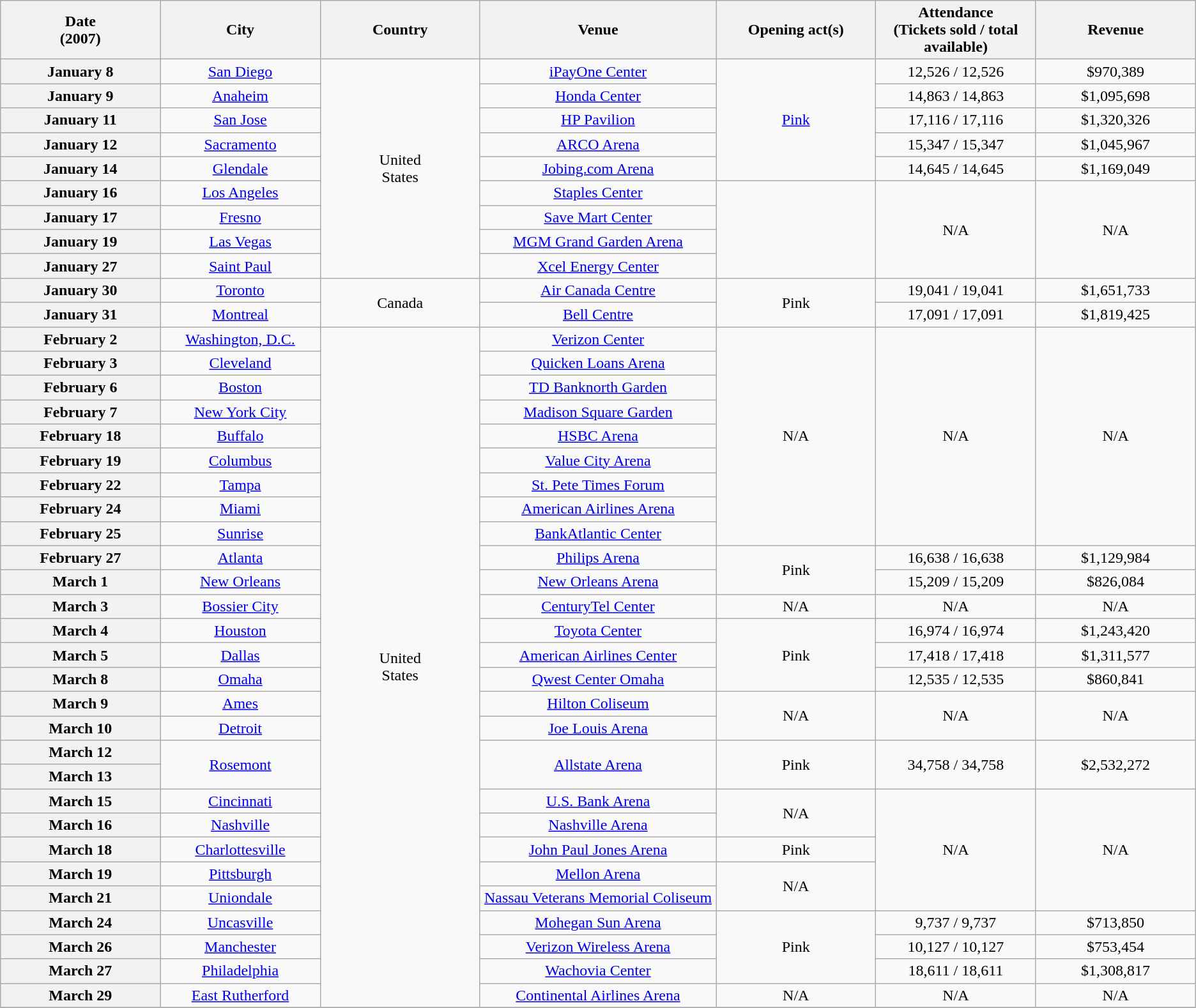<table class="wikitable plainrowheaders" style="text-align:center;">
<tr>
<th scope="col" style="width:10em;">Date<br>(2007)</th>
<th scope="col" style="width:10em;">City</th>
<th scope="col" style="width:10em;">Country</th>
<th scope="col" style="width:15em;">Venue</th>
<th scope="col" style="width:10em;">Opening act(s)</th>
<th scope="col" style="width:10em;">Attendance<br>(Tickets sold / total available)</th>
<th scope="col" style="width:10em;">Revenue</th>
</tr>
<tr>
<th scope="row">January 8</th>
<td><a href='#'>San Diego</a></td>
<td rowspan="9">United<br>States</td>
<td><a href='#'>iPayOne Center</a></td>
<td rowspan="5"><a href='#'>Pink</a></td>
<td>12,526 / 12,526</td>
<td>$970,389</td>
</tr>
<tr>
<th scope="row">January 9</th>
<td><a href='#'>Anaheim</a></td>
<td><a href='#'>Honda Center</a></td>
<td>14,863 / 14,863</td>
<td>$1,095,698</td>
</tr>
<tr>
<th scope="row">January 11</th>
<td><a href='#'>San Jose</a></td>
<td><a href='#'>HP Pavilion</a></td>
<td>17,116 / 17,116</td>
<td>$1,320,326</td>
</tr>
<tr>
<th scope="row">January 12</th>
<td><a href='#'>Sacramento</a></td>
<td><a href='#'>ARCO Arena</a></td>
<td>15,347 / 15,347</td>
<td>$1,045,967</td>
</tr>
<tr>
<th scope="row">January 14</th>
<td><a href='#'>Glendale</a></td>
<td><a href='#'>Jobing.com Arena</a></td>
<td>14,645 / 14,645</td>
<td>$1,169,049</td>
</tr>
<tr>
<th scope="row">January 16</th>
<td><a href='#'>Los Angeles</a></td>
<td><a href='#'>Staples Center</a></td>
<td rowspan="4"></td>
<td rowspan="4">N/A</td>
<td rowspan="4">N/A</td>
</tr>
<tr>
<th scope="row">January 17</th>
<td><a href='#'>Fresno</a></td>
<td><a href='#'>Save Mart Center</a></td>
</tr>
<tr>
<th scope="row">January 19</th>
<td><a href='#'>Las Vegas</a></td>
<td><a href='#'>MGM Grand Garden Arena</a></td>
</tr>
<tr>
<th scope="row">January 27</th>
<td><a href='#'>Saint Paul</a></td>
<td><a href='#'>Xcel Energy Center</a></td>
</tr>
<tr>
<th scope="row">January 30</th>
<td><a href='#'>Toronto</a></td>
<td rowspan="2">Canada</td>
<td><a href='#'>Air Canada Centre</a></td>
<td rowspan="2">Pink</td>
<td>19,041 / 19,041</td>
<td>$1,651,733</td>
</tr>
<tr>
<th scope="row">January 31</th>
<td><a href='#'>Montreal</a></td>
<td><a href='#'>Bell Centre</a></td>
<td>17,091 / 17,091</td>
<td>$1,819,425</td>
</tr>
<tr>
<th scope="row">February 2</th>
<td><a href='#'>Washington, D.C.</a></td>
<td rowspan="28">United<br>States</td>
<td><a href='#'>Verizon Center</a></td>
<td rowspan="9">N/A</td>
<td rowspan="9">N/A</td>
<td rowspan="9">N/A</td>
</tr>
<tr>
<th scope="row">February 3</th>
<td><a href='#'>Cleveland</a></td>
<td><a href='#'>Quicken Loans Arena</a></td>
</tr>
<tr>
<th scope="row">February 6</th>
<td><a href='#'>Boston</a></td>
<td><a href='#'>TD Banknorth Garden</a></td>
</tr>
<tr>
<th scope="row">February 7</th>
<td><a href='#'>New York City</a></td>
<td><a href='#'>Madison Square Garden</a></td>
</tr>
<tr>
<th scope="row">February 18</th>
<td><a href='#'>Buffalo</a></td>
<td><a href='#'>HSBC Arena</a></td>
</tr>
<tr>
<th scope="row">February 19</th>
<td><a href='#'>Columbus</a></td>
<td><a href='#'>Value City Arena</a></td>
</tr>
<tr>
<th scope="row">February 22</th>
<td><a href='#'>Tampa</a></td>
<td><a href='#'>St. Pete Times Forum</a></td>
</tr>
<tr>
<th scope="row">February 24</th>
<td><a href='#'>Miami</a></td>
<td><a href='#'>American Airlines Arena</a></td>
</tr>
<tr>
<th scope="row">February 25</th>
<td><a href='#'>Sunrise</a></td>
<td><a href='#'>BankAtlantic Center</a></td>
</tr>
<tr>
<th scope="row">February 27</th>
<td><a href='#'>Atlanta</a></td>
<td><a href='#'>Philips Arena</a></td>
<td rowspan="2">Pink</td>
<td>16,638 / 16,638</td>
<td>$1,129,984</td>
</tr>
<tr>
<th scope="row">March 1</th>
<td><a href='#'>New Orleans</a></td>
<td><a href='#'>New Orleans Arena</a></td>
<td>15,209 / 15,209</td>
<td>$826,084</td>
</tr>
<tr>
<th scope="row">March 3</th>
<td><a href='#'>Bossier City</a></td>
<td><a href='#'>CenturyTel Center</a></td>
<td rowspan="1">N/A</td>
<td rowspan="1">N/A</td>
<td rowspan="1">N/A</td>
</tr>
<tr>
<th scope="row">March 4</th>
<td><a href='#'>Houston</a></td>
<td><a href='#'>Toyota Center</a></td>
<td rowspan="3">Pink</td>
<td>16,974 / 16,974</td>
<td>$1,243,420</td>
</tr>
<tr>
<th scope="row">March 5</th>
<td><a href='#'>Dallas</a></td>
<td><a href='#'>American Airlines Center</a></td>
<td>17,418 / 17,418</td>
<td>$1,311,577</td>
</tr>
<tr>
<th scope="row">March 8</th>
<td><a href='#'>Omaha</a></td>
<td><a href='#'>Qwest Center Omaha</a></td>
<td>12,535 / 12,535</td>
<td>$860,841</td>
</tr>
<tr>
<th scope="row">March 9</th>
<td><a href='#'>Ames</a></td>
<td><a href='#'>Hilton Coliseum</a></td>
<td rowspan="2">N/A</td>
<td rowspan="2">N/A</td>
<td rowspan="2">N/A</td>
</tr>
<tr>
<th scope="row">March 10</th>
<td><a href='#'>Detroit</a></td>
<td><a href='#'>Joe Louis Arena</a></td>
</tr>
<tr>
<th scope="row">March 12</th>
<td rowspan="2"><a href='#'>Rosemont</a></td>
<td rowspan="2"><a href='#'>Allstate Arena</a></td>
<td rowspan="2">Pink</td>
<td rowspan="2">34,758 / 34,758</td>
<td rowspan="2">$2,532,272</td>
</tr>
<tr>
<th scope="row">March 13</th>
</tr>
<tr>
<th scope="row">March 15</th>
<td><a href='#'>Cincinnati</a></td>
<td><a href='#'>U.S. Bank Arena</a></td>
<td rowspan="2">N/A</td>
<td rowspan="5">N/A</td>
<td rowspan="5">N/A</td>
</tr>
<tr>
<th scope="row">March 16</th>
<td><a href='#'>Nashville</a></td>
<td><a href='#'>Nashville Arena</a></td>
</tr>
<tr>
<th scope="row">March 18</th>
<td><a href='#'>Charlottesville</a></td>
<td><a href='#'>John Paul Jones Arena</a></td>
<td>Pink</td>
</tr>
<tr>
<th scope="row">March 19</th>
<td><a href='#'>Pittsburgh</a></td>
<td><a href='#'>Mellon Arena</a></td>
<td rowspan="2">N/A</td>
</tr>
<tr>
<th scope="row">March 21</th>
<td><a href='#'>Uniondale</a></td>
<td><a href='#'>Nassau Veterans Memorial Coliseum</a></td>
</tr>
<tr>
<th scope="row">March 24</th>
<td><a href='#'>Uncasville</a></td>
<td><a href='#'>Mohegan Sun Arena</a></td>
<td rowspan="3">Pink</td>
<td>9,737 / 9,737</td>
<td>$713,850</td>
</tr>
<tr>
<th scope="row">March 26</th>
<td><a href='#'>Manchester</a></td>
<td><a href='#'>Verizon Wireless Arena</a></td>
<td>10,127 / 10,127</td>
<td>$753,454</td>
</tr>
<tr>
<th scope="row">March 27</th>
<td><a href='#'>Philadelphia</a></td>
<td><a href='#'>Wachovia Center</a></td>
<td>18,611 / 18,611</td>
<td>$1,308,817</td>
</tr>
<tr>
<th scope="row">March 29</th>
<td><a href='#'>East Rutherford</a></td>
<td><a href='#'>Continental Airlines Arena</a></td>
<td rowspan="1">N/A</td>
<td rowspan="1">N/A</td>
<td rowspan="1">N/A</td>
</tr>
<tr>
</tr>
</table>
